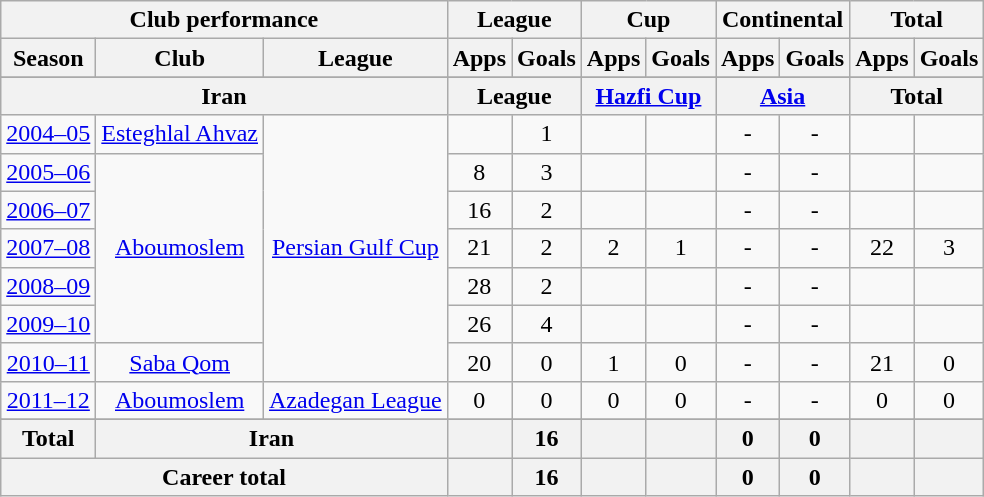<table class="wikitable" style="text-align:center">
<tr>
<th colspan=3>Club performance</th>
<th colspan=2>League</th>
<th colspan=2>Cup</th>
<th colspan=2>Continental</th>
<th colspan=2>Total</th>
</tr>
<tr>
<th>Season</th>
<th>Club</th>
<th>League</th>
<th>Apps</th>
<th>Goals</th>
<th>Apps</th>
<th>Goals</th>
<th>Apps</th>
<th>Goals</th>
<th>Apps</th>
<th>Goals</th>
</tr>
<tr>
</tr>
<tr>
<th colspan=3>Iran</th>
<th colspan=2>League</th>
<th colspan=2><a href='#'>Hazfi Cup</a></th>
<th colspan=2><a href='#'>Asia</a></th>
<th colspan=2>Total</th>
</tr>
<tr>
<td><a href='#'>2004–05</a></td>
<td rowspan="1"><a href='#'>Esteghlal Ahvaz</a></td>
<td rowspan="7"><a href='#'>Persian Gulf Cup</a></td>
<td></td>
<td>1</td>
<td></td>
<td></td>
<td>-</td>
<td>-</td>
<td></td>
<td></td>
</tr>
<tr>
<td><a href='#'>2005–06</a></td>
<td rowspan="5"><a href='#'>Aboumoslem</a></td>
<td>8</td>
<td>3</td>
<td></td>
<td></td>
<td>-</td>
<td>-</td>
<td></td>
<td></td>
</tr>
<tr>
<td><a href='#'>2006–07</a></td>
<td>16</td>
<td>2</td>
<td></td>
<td></td>
<td>-</td>
<td>-</td>
<td></td>
<td></td>
</tr>
<tr>
<td><a href='#'>2007–08</a></td>
<td>21</td>
<td>2</td>
<td>2</td>
<td>1</td>
<td>-</td>
<td>-</td>
<td>22</td>
<td>3</td>
</tr>
<tr>
<td><a href='#'>2008–09</a></td>
<td>28</td>
<td>2</td>
<td></td>
<td></td>
<td>-</td>
<td>-</td>
<td></td>
<td></td>
</tr>
<tr>
<td><a href='#'>2009–10</a></td>
<td>26</td>
<td>4</td>
<td></td>
<td></td>
<td>-</td>
<td>-</td>
<td></td>
<td></td>
</tr>
<tr>
<td><a href='#'>2010–11</a></td>
<td rowspan="1"><a href='#'>Saba Qom</a></td>
<td>20</td>
<td>0</td>
<td>1</td>
<td>0</td>
<td>-</td>
<td>-</td>
<td>21</td>
<td>0</td>
</tr>
<tr>
<td><a href='#'>2011–12</a></td>
<td rowspan="1"><a href='#'>Aboumoslem</a></td>
<td rowspan="1"><a href='#'>Azadegan League</a></td>
<td>0</td>
<td>0</td>
<td>0</td>
<td>0</td>
<td>-</td>
<td>-</td>
<td>0</td>
<td>0</td>
</tr>
<tr>
</tr>
<tr>
<th rowspan=1>Total</th>
<th colspan=2>Iran</th>
<th></th>
<th>16</th>
<th></th>
<th></th>
<th>0</th>
<th>0</th>
<th></th>
<th></th>
</tr>
<tr>
<th colspan=3>Career total</th>
<th></th>
<th>16</th>
<th></th>
<th></th>
<th>0</th>
<th>0</th>
<th></th>
<th></th>
</tr>
</table>
